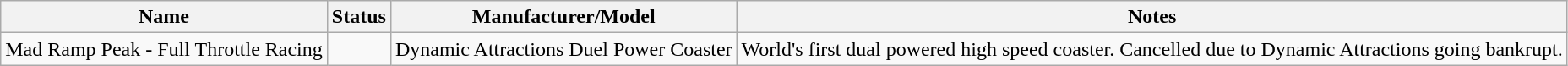<table class="wikitable sortable">
<tr>
<th>Name</th>
<th>Status</th>
<th>Manufacturer/Model</th>
<th>Notes</th>
</tr>
<tr>
<td>Mad Ramp Peak - Full Throttle Racing</td>
<td></td>
<td>Dynamic Attractions Duel Power Coaster</td>
<td>World's first dual powered high speed coaster. Cancelled due to Dynamic Attractions going bankrupt.</td>
</tr>
</table>
